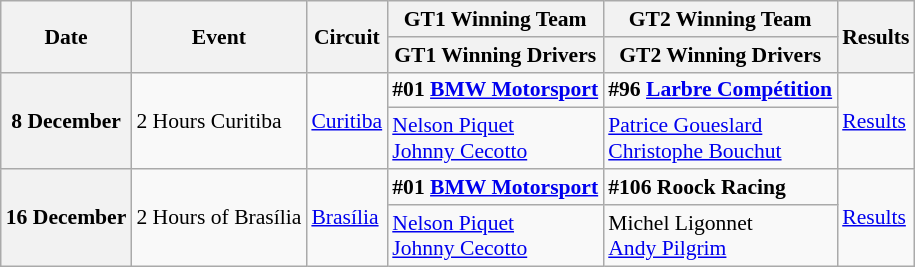<table class="wikitable" style="font-size: 90%;">
<tr>
<th rowspan=2>Date</th>
<th rowspan=2>Event</th>
<th rowspan=2>Circuit</th>
<th>GT1 Winning Team</th>
<th>GT2 Winning Team</th>
<th rowspan=2>Results</th>
</tr>
<tr>
<th>GT1 Winning Drivers</th>
<th>GT2 Winning Drivers</th>
</tr>
<tr>
<th rowspan=2>8 December</th>
<td rowspan=2>2 Hours Curitiba</td>
<td rowspan=2><a href='#'>Curitiba</a></td>
<td><strong> #01 <a href='#'>BMW Motorsport</a></strong></td>
<td><strong> #96 <a href='#'>Larbre Compétition</a></strong></td>
<td rowspan=2><a href='#'>Results</a></td>
</tr>
<tr>
<td> <a href='#'>Nelson Piquet</a><br> <a href='#'>Johnny Cecotto</a></td>
<td> <a href='#'>Patrice Goueslard</a><br> <a href='#'>Christophe Bouchut</a></td>
</tr>
<tr>
<th rowspan=2>16 December</th>
<td rowspan=2>2 Hours of Brasília</td>
<td rowspan=2><a href='#'>Brasília</a></td>
<td><strong> #01 <a href='#'>BMW Motorsport</a></strong></td>
<td><strong> #106 Roock Racing</strong></td>
<td rowspan=2><a href='#'>Results</a></td>
</tr>
<tr>
<td> <a href='#'>Nelson Piquet</a><br> <a href='#'>Johnny Cecotto</a></td>
<td> Michel Ligonnet<br> <a href='#'>Andy Pilgrim</a></td>
</tr>
</table>
